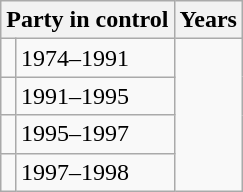<table class="wikitable">
<tr>
<th colspan="2">Party in control</th>
<th>Years</th>
</tr>
<tr>
<td></td>
<td>1974–1991</td>
</tr>
<tr>
<td></td>
<td>1991–1995</td>
</tr>
<tr>
<td></td>
<td>1995–1997</td>
</tr>
<tr>
<td></td>
<td>1997–1998</td>
</tr>
</table>
